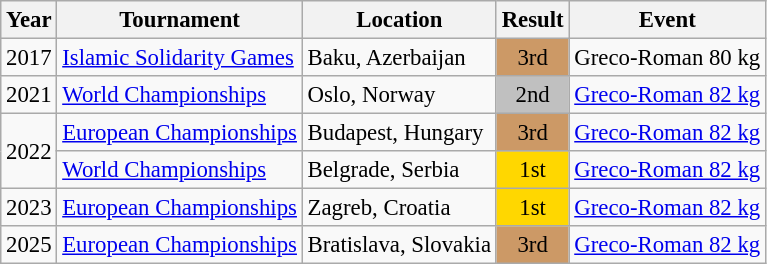<table class="wikitable" style="font-size:95%;">
<tr>
<th>Year</th>
<th>Tournament</th>
<th>Location</th>
<th>Result</th>
<th>Event</th>
</tr>
<tr>
<td>2017</td>
<td><a href='#'>Islamic Solidarity Games</a></td>
<td>Baku, Azerbaijan</td>
<td align="center" bgcolor="cc9966">3rd</td>
<td>Greco-Roman 80 kg</td>
</tr>
<tr>
<td>2021</td>
<td><a href='#'>World Championships</a></td>
<td>Oslo, Norway</td>
<td align="center" bgcolor="silver">2nd</td>
<td><a href='#'>Greco-Roman 82 kg</a></td>
</tr>
<tr>
<td rowspan=2>2022</td>
<td><a href='#'>European Championships</a></td>
<td>Budapest, Hungary</td>
<td align="center" bgcolor="cc9966">3rd</td>
<td><a href='#'>Greco-Roman 82 kg</a></td>
</tr>
<tr>
<td><a href='#'>World Championships</a></td>
<td>Belgrade, Serbia</td>
<td align="center" bgcolor="gold">1st</td>
<td><a href='#'>Greco-Roman 82 kg</a></td>
</tr>
<tr>
<td>2023</td>
<td><a href='#'>European Championships</a></td>
<td>Zagreb, Croatia</td>
<td align="center" bgcolor="gold">1st</td>
<td><a href='#'>Greco-Roman 82 kg</a></td>
</tr>
<tr>
<td>2025</td>
<td><a href='#'>European Championships</a></td>
<td>Bratislava, Slovakia</td>
<td align="center" bgcolor="cc9966">3rd</td>
<td><a href='#'>Greco-Roman 82 kg</a></td>
</tr>
</table>
